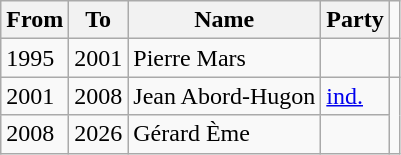<table class="wikitable">
<tr>
<th>From</th>
<th>To</th>
<th>Name</th>
<th>Party</th>
</tr>
<tr>
<td>1995</td>
<td>2001</td>
<td>Pierre Mars</td>
<td></td>
<td></td>
</tr>
<tr>
<td>2001</td>
<td>2008</td>
<td>Jean Abord-Hugon</td>
<td><a href='#'>ind.</a></td>
</tr>
<tr>
<td>2008</td>
<td>2026</td>
<td>Gérard Ème</td>
<td></td>
</tr>
</table>
